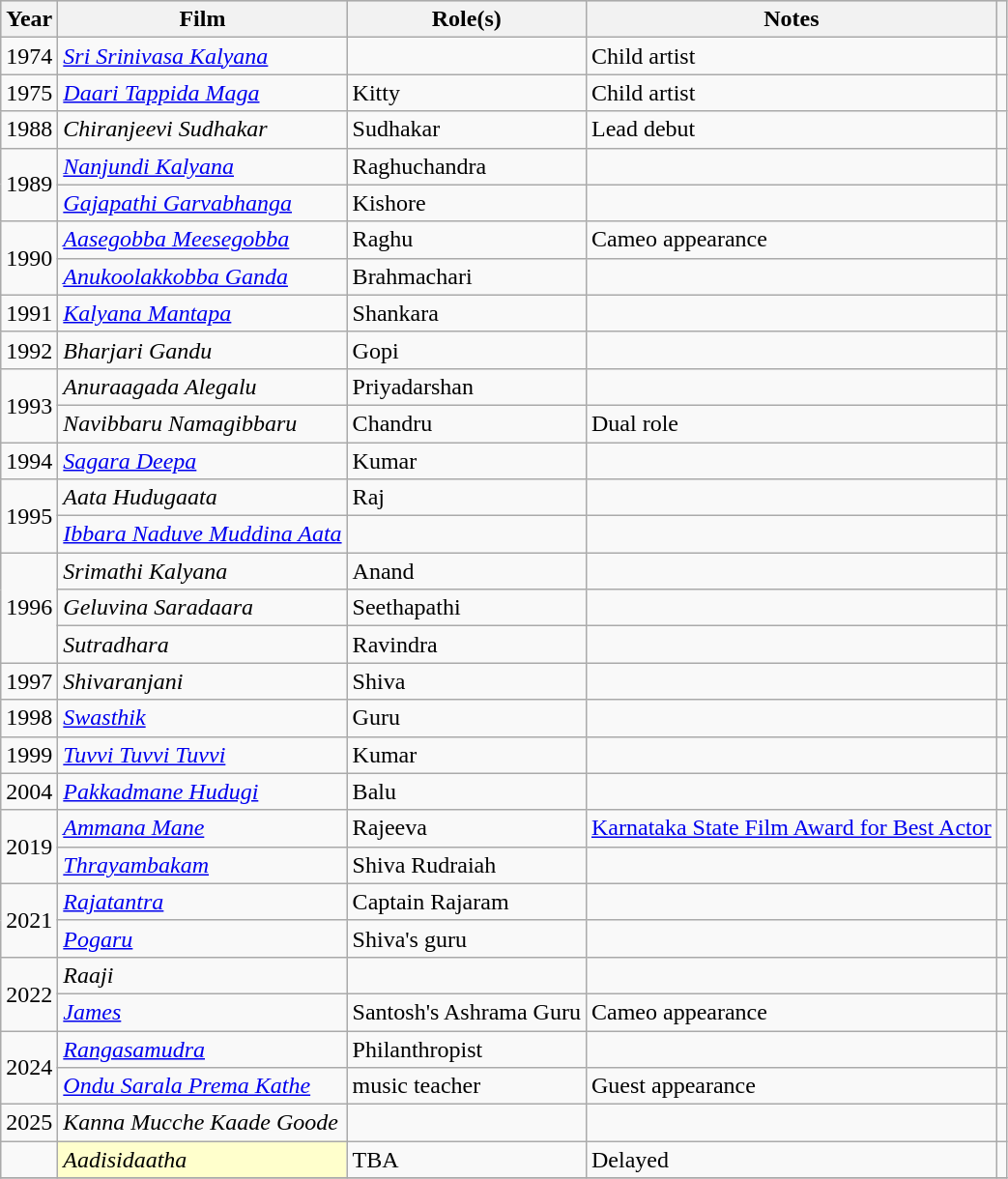<table class="wikitable sortable plainrowheaders" id="filmography">
<tr style="background:#ccc; text-align:center;">
<th scope="col">Year</th>
<th scope="col">Film</th>
<th scope="col">Role(s)</th>
<th scope="col" class="unsortable">Notes</th>
<th scope="col" class="unsortable"></th>
</tr>
<tr>
<td>1974</td>
<td><em><a href='#'>Sri Srinivasa Kalyana</a></em></td>
<td></td>
<td>Child artist</td>
<td></td>
</tr>
<tr>
<td>1975</td>
<td><em><a href='#'>Daari Tappida Maga</a></em></td>
<td>Kitty</td>
<td>Child artist</td>
<td></td>
</tr>
<tr>
<td>1988</td>
<td><em>Chiranjeevi Sudhakar</em></td>
<td>Sudhakar</td>
<td>Lead debut</td>
<td></td>
</tr>
<tr>
<td rowspan="2">1989</td>
<td><em><a href='#'>Nanjundi Kalyana</a></em></td>
<td>Raghuchandra</td>
<td></td>
<td></td>
</tr>
<tr>
<td><em><a href='#'>Gajapathi Garvabhanga</a></em></td>
<td>Kishore</td>
<td></td>
<td></td>
</tr>
<tr>
<td rowspan="2">1990</td>
<td><em><a href='#'>Aasegobba Meesegobba</a></em></td>
<td>Raghu</td>
<td>Cameo appearance</td>
<td></td>
</tr>
<tr>
<td><em><a href='#'>Anukoolakkobba Ganda</a></em></td>
<td>Brahmachari</td>
<td></td>
<td></td>
</tr>
<tr>
<td rowspan="1">1991</td>
<td><em><a href='#'>Kalyana Mantapa</a></em></td>
<td>Shankara</td>
<td></td>
<td></td>
</tr>
<tr>
<td rowspan="1">1992</td>
<td><em>Bharjari Gandu</em></td>
<td>Gopi</td>
<td></td>
<td></td>
</tr>
<tr>
<td rowspan="2">1993</td>
<td><em>Anuraagada Alegalu</em></td>
<td>Priyadarshan</td>
<td></td>
<td></td>
</tr>
<tr>
<td><em>Navibbaru Namagibbaru</em></td>
<td>Chandru</td>
<td>Dual role</td>
<td></td>
</tr>
<tr>
<td>1994</td>
<td><em><a href='#'>Sagara Deepa</a></em></td>
<td>Kumar</td>
<td></td>
<td></td>
</tr>
<tr>
<td rowspan="2">1995</td>
<td><em>Aata Hudugaata</em></td>
<td>Raj</td>
<td></td>
<td></td>
</tr>
<tr>
<td><em><a href='#'>Ibbara Naduve Muddina Aata</a></em></td>
<td></td>
<td></td>
<td></td>
</tr>
<tr>
<td rowspan="3">1996</td>
<td><em>Srimathi Kalyana</em></td>
<td>Anand</td>
<td></td>
<td></td>
</tr>
<tr>
<td><em>Geluvina Saradaara</em></td>
<td>Seethapathi</td>
<td></td>
<td></td>
</tr>
<tr>
<td><em>Sutradhara</em></td>
<td>Ravindra</td>
<td></td>
<td></td>
</tr>
<tr>
<td rowspan="1">1997</td>
<td><em>Shivaranjani</em></td>
<td>Shiva</td>
<td></td>
<td></td>
</tr>
<tr>
<td rowspan="1">1998</td>
<td><em><a href='#'>Swasthik</a></em></td>
<td>Guru</td>
<td></td>
<td></td>
</tr>
<tr>
<td rowspan="1">1999</td>
<td><em><a href='#'>Tuvvi Tuvvi Tuvvi</a></em></td>
<td>Kumar</td>
<td></td>
<td></td>
</tr>
<tr>
<td>2004</td>
<td><em><a href='#'>Pakkadmane Hudugi</a></em></td>
<td>Balu</td>
<td></td>
<td></td>
</tr>
<tr>
<td rowspan="2">2019</td>
<td><em><a href='#'>Ammana Mane</a></em></td>
<td>Rajeeva</td>
<td><a href='#'>Karnataka State Film Award for Best Actor</a></td>
<td></td>
</tr>
<tr>
<td><em><a href='#'>Thrayambakam</a></em></td>
<td>Shiva Rudraiah</td>
<td></td>
<td></td>
</tr>
<tr>
<td rowspan="2">2021</td>
<td><em><a href='#'>Rajatantra</a></em></td>
<td>Captain Rajaram</td>
<td></td>
<td></td>
</tr>
<tr>
<td><em><a href='#'>Pogaru</a></em></td>
<td>Shiva's guru</td>
<td></td>
<td></td>
</tr>
<tr>
<td rowspan="2">2022</td>
<td><em>Raaji</em></td>
<td></td>
<td></td>
<td></td>
</tr>
<tr>
<td><em><a href='#'>James</a></em></td>
<td>Santosh's Ashrama Guru</td>
<td>Cameo appearance</td>
<td></td>
</tr>
<tr>
<td rowspan="2">2024</td>
<td><em><a href='#'>Rangasamudra</a></em></td>
<td>Philanthropist</td>
<td></td>
<td></td>
</tr>
<tr>
<td><em><a href='#'>Ondu Sarala Prema Kathe</a></em></td>
<td>music teacher</td>
<td>Guest appearance</td>
<td></td>
</tr>
<tr>
<td>2025</td>
<td><em>Kanna Mucche Kaade Goode</em></td>
<td></td>
<td></td>
<td></td>
</tr>
<tr>
<td></td>
<td scope="row" style="background:#FFFFCC;"><em>Aadisidaatha</em></td>
<td>TBA</td>
<td>Delayed</td>
<td></td>
</tr>
<tr>
</tr>
</table>
